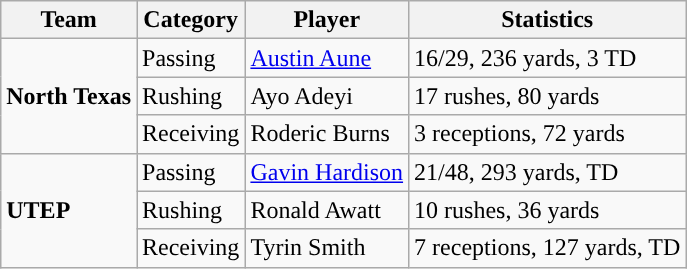<table class="wikitable" style="float: left;">
<tr>
<th>Team</th>
<th>Category</th>
<th>Player</th>
<th>Statistics</th>
</tr>
<tr>
<td rowspan=3><strong>North Texas</strong></td>
<td>Passing</td>
<td><a href='#'>Austin Aune</a></td>
<td>16/29, 236 yards, 3 TD</td>
</tr>
<tr>
<td>Rushing</td>
<td>Ayo Adeyi</td>
<td>17 rushes, 80 yards</td>
</tr>
<tr>
<td>Receiving</td>
<td>Roderic Burns</td>
<td>3 receptions, 72 yards</td>
</tr>
<tr>
<td rowspan=3><strong>UTEP</strong></td>
<td>Passing</td>
<td><a href='#'>Gavin Hardison</a></td>
<td>21/48, 293 yards, TD</td>
</tr>
<tr>
<td>Rushing</td>
<td>Ronald Awatt</td>
<td>10 rushes, 36 yards</td>
</tr>
<tr>
<td>Receiving</td>
<td>Tyrin Smith</td>
<td>7 receptions, 127 yards, TD</td>
</tr>
</table>
